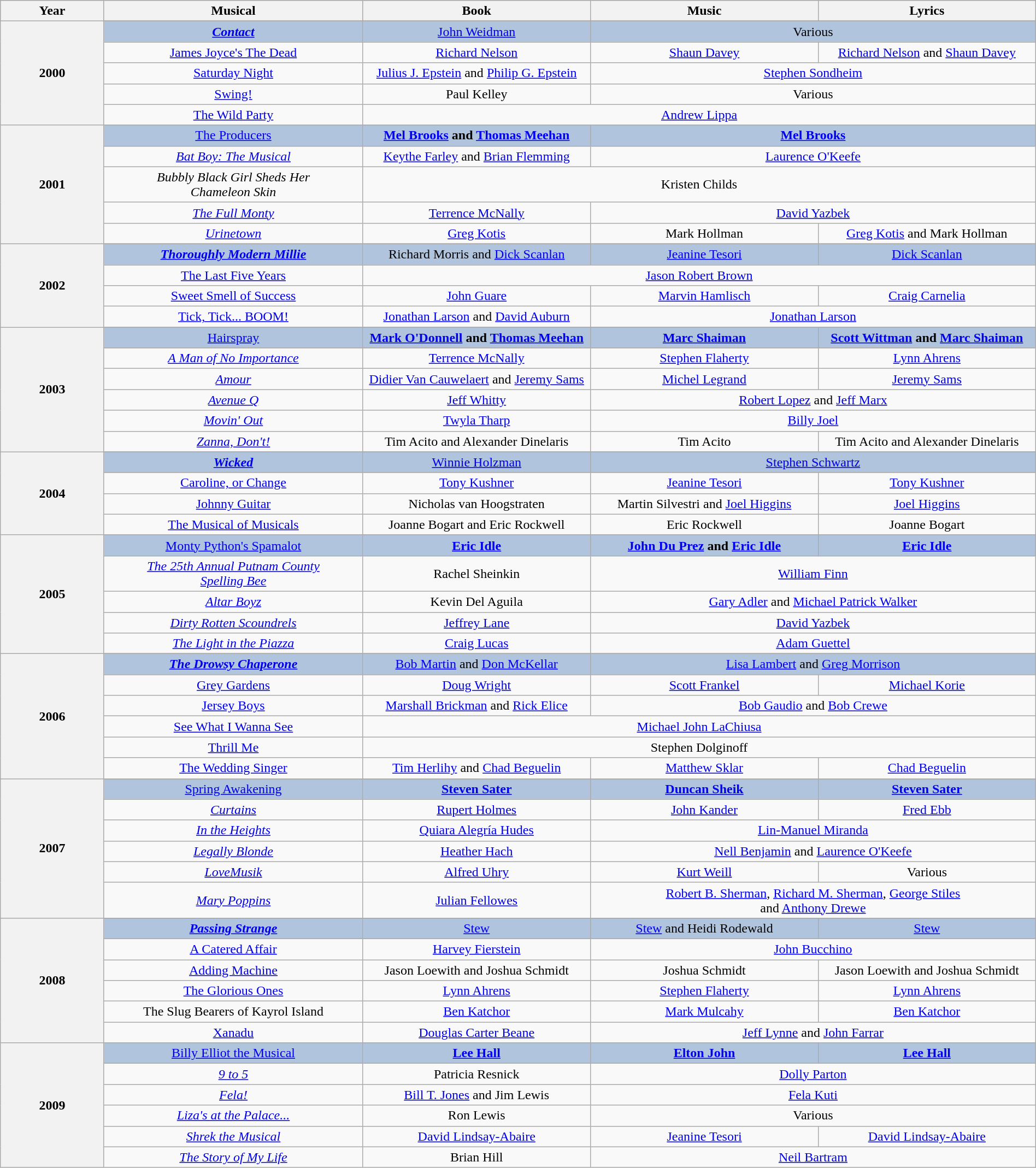<table class="wikitable" style="width:100%; text-align:center;">
<tr style="background:#bebebe;">
<th style="width:10%;">Year</th>
<th style="width:25%;">Musical</th>
<th style="width:22%;">Book</th>
<th style="width:22%;">Music</th>
<th style="width:22%;">Lyrics</th>
</tr>
<tr>
<th rowspan="6">2000</th>
</tr>
<tr style="background:#B0C4DE">
<td><strong><em><a href='#'>Contact</a><em> <strong></td>
<td></strong><a href='#'>John Weidman</a><strong></td>
<td colspan="2"></strong>Various<strong></td>
</tr>
<tr>
<td></em><a href='#'>James Joyce's The Dead</a><em></td>
<td><a href='#'>Richard Nelson</a></td>
<td><a href='#'>Shaun Davey</a></td>
<td><a href='#'>Richard Nelson</a> and <a href='#'>Shaun Davey</a></td>
</tr>
<tr>
<td></em><a href='#'>Saturday Night</a><em></td>
<td><a href='#'>Julius J. Epstein</a> and <a href='#'>Philip G. Epstein</a></td>
<td colspan="2"><a href='#'>Stephen Sondheim</a></td>
</tr>
<tr>
<td></em><a href='#'>Swing!</a><em></td>
<td>Paul Kelley</td>
<td colspan="2">Various</td>
</tr>
<tr>
<td></em><a href='#'>The Wild Party</a><em></td>
<td colspan="3"><a href='#'>Andrew Lippa</a></td>
</tr>
<tr>
<th rowspan="6">2001</th>
</tr>
<tr style="background:#B0C4DE">
<td></em></strong><a href='#'>The Producers</a></em> </strong></td>
<td><strong><a href='#'>Mel Brooks</a> and <a href='#'>Thomas Meehan</a></strong></td>
<td colspan="2"><strong><a href='#'>Mel Brooks</a></strong></td>
</tr>
<tr>
<td><em><a href='#'>Bat Boy: The Musical</a></em></td>
<td><a href='#'>Keythe Farley</a> and <a href='#'>Brian Flemming</a></td>
<td colspan="2"><a href='#'>Laurence O'Keefe</a></td>
</tr>
<tr>
<td><em>Bubbly Black Girl Sheds Her <br> Chameleon Skin</em></td>
<td colspan="3">Kristen Childs</td>
</tr>
<tr>
<td><em><a href='#'>The Full Monty</a></em></td>
<td><a href='#'>Terrence McNally</a></td>
<td colspan="2"><a href='#'>David Yazbek</a></td>
</tr>
<tr>
<td><em><a href='#'>Urinetown</a></em></td>
<td><a href='#'>Greg Kotis</a></td>
<td>Mark Hollman</td>
<td><a href='#'>Greg Kotis</a> and Mark Hollman</td>
</tr>
<tr>
<th rowspan="5">2002</th>
</tr>
<tr style="background:#B0C4DE">
<td><strong><em><a href='#'>Thoroughly Modern Millie</a><em> <strong></td>
<td></strong>Richard Morris and <a href='#'>Dick Scanlan</a><strong></td>
<td></strong><a href='#'>Jeanine Tesori</a><strong></td>
<td></strong><a href='#'>Dick Scanlan</a><strong></td>
</tr>
<tr>
<td></em><a href='#'>The Last Five Years</a><em></td>
<td colspan="3"><a href='#'>Jason Robert Brown</a></td>
</tr>
<tr>
<td></em><a href='#'>Sweet Smell of Success</a><em></td>
<td><a href='#'>John Guare</a></td>
<td><a href='#'>Marvin Hamlisch</a></td>
<td><a href='#'>Craig Carnelia</a></td>
</tr>
<tr>
<td></em><a href='#'>Tick, Tick... BOOM!</a><em></td>
<td><a href='#'>Jonathan Larson</a> and <a href='#'>David Auburn</a></td>
<td colspan="2"><a href='#'>Jonathan Larson</a></td>
</tr>
<tr>
<th rowspan="7">2003</th>
</tr>
<tr style="background:#B0C4DE">
<td></em></strong><a href='#'>Hairspray</a></em> </strong></td>
<td><strong><a href='#'>Mark O'Donnell</a> and <a href='#'>Thomas Meehan</a></strong></td>
<td><strong><a href='#'>Marc Shaiman</a></strong></td>
<td><strong><a href='#'>Scott Wittman</a> and <a href='#'>Marc Shaiman</a></strong></td>
</tr>
<tr>
<td><em><a href='#'>A Man of No Importance</a></em></td>
<td><a href='#'>Terrence McNally</a></td>
<td><a href='#'>Stephen Flaherty</a></td>
<td><a href='#'>Lynn Ahrens</a></td>
</tr>
<tr>
<td><em><a href='#'>Amour</a></em></td>
<td><a href='#'>Didier Van Cauwelaert</a> and <a href='#'>Jeremy Sams</a></td>
<td><a href='#'>Michel Legrand</a></td>
<td><a href='#'>Jeremy Sams</a></td>
</tr>
<tr>
<td><em><a href='#'>Avenue Q</a></em></td>
<td><a href='#'>Jeff Whitty</a></td>
<td colspan="2"><a href='#'>Robert Lopez</a> and <a href='#'>Jeff Marx</a></td>
</tr>
<tr>
<td><em><a href='#'>Movin' Out</a></em></td>
<td><a href='#'>Twyla Tharp</a></td>
<td colspan="2"><a href='#'>Billy Joel</a></td>
</tr>
<tr>
<td><em><a href='#'>Zanna, Don't!</a></em></td>
<td>Tim Acito and Alexander Dinelaris</td>
<td>Tim Acito</td>
<td>Tim Acito and Alexander Dinelaris</td>
</tr>
<tr>
<th rowspan="5">2004</th>
</tr>
<tr style="background:#B0C4DE">
<td><strong><em><a href='#'>Wicked</a><em> <strong></td>
<td></strong><a href='#'>Winnie Holzman</a><strong></td>
<td colspan="2"></strong><a href='#'>Stephen Schwartz</a><strong></td>
</tr>
<tr>
<td></em><a href='#'>Caroline, or Change</a><em></td>
<td><a href='#'>Tony Kushner</a></td>
<td><a href='#'>Jeanine Tesori</a></td>
<td><a href='#'>Tony Kushner</a></td>
</tr>
<tr>
<td></em><a href='#'>Johnny Guitar</a><em></td>
<td>Nicholas van Hoogstraten</td>
<td>Martin Silvestri and <a href='#'>Joel Higgins</a></td>
<td><a href='#'>Joel Higgins</a></td>
</tr>
<tr>
<td></em><a href='#'>The Musical of Musicals</a><em></td>
<td>Joanne Bogart and Eric Rockwell</td>
<td>Eric Rockwell</td>
<td>Joanne Bogart</td>
</tr>
<tr>
<th rowspan="6">2005</th>
</tr>
<tr style="background:#B0C4DE">
<td></em></strong><a href='#'>Monty Python's Spamalot</a></em> </strong></td>
<td><strong><a href='#'>Eric Idle</a></strong></td>
<td><strong><a href='#'>John Du Prez</a> and <a href='#'>Eric Idle</a></strong></td>
<td><strong><a href='#'>Eric Idle</a></strong></td>
</tr>
<tr>
<td><em><a href='#'>The 25th Annual Putnam County <br> Spelling Bee</a></em></td>
<td>Rachel Sheinkin</td>
<td colspan="2"><a href='#'>William Finn</a></td>
</tr>
<tr>
<td><em><a href='#'>Altar Boyz</a></em></td>
<td>Kevin Del Aguila</td>
<td colspan="2"><a href='#'>Gary Adler</a> and <a href='#'>Michael Patrick Walker</a></td>
</tr>
<tr>
<td><em><a href='#'>Dirty Rotten Scoundrels</a></em></td>
<td><a href='#'>Jeffrey Lane</a></td>
<td colspan="2"><a href='#'>David Yazbek</a></td>
</tr>
<tr>
<td><em><a href='#'>The Light in the Piazza</a></em></td>
<td><a href='#'>Craig Lucas</a></td>
<td colspan="2"><a href='#'>Adam Guettel</a></td>
</tr>
<tr>
<th rowspan="7">2006</th>
</tr>
<tr style="background:#B0C4DE">
<td><strong><em><a href='#'>The Drowsy Chaperone</a><em> <strong></td>
<td></strong><a href='#'>Bob Martin</a> and <a href='#'>Don McKellar</a><strong></td>
<td colspan="2"></strong><a href='#'>Lisa Lambert</a> and <a href='#'>Greg Morrison</a><strong></td>
</tr>
<tr>
<td></em><a href='#'>Grey Gardens</a><em></td>
<td><a href='#'>Doug Wright</a></td>
<td><a href='#'>Scott Frankel</a></td>
<td><a href='#'>Michael Korie</a></td>
</tr>
<tr>
<td></em><a href='#'>Jersey Boys</a><em></td>
<td><a href='#'>Marshall Brickman</a> and <a href='#'>Rick Elice</a></td>
<td colspan="2"><a href='#'>Bob Gaudio</a> and <a href='#'>Bob Crewe</a></td>
</tr>
<tr>
<td></em><a href='#'>See What I Wanna See</a><em></td>
<td colspan="3"><a href='#'>Michael John LaChiusa</a></td>
</tr>
<tr>
<td></em><a href='#'>Thrill Me</a><em></td>
<td colspan="3">Stephen Dolginoff</td>
</tr>
<tr>
<td></em><a href='#'>The Wedding Singer</a><em></td>
<td><a href='#'>Tim Herlihy</a> and <a href='#'>Chad Beguelin</a></td>
<td><a href='#'>Matthew Sklar</a></td>
<td><a href='#'>Chad Beguelin</a></td>
</tr>
<tr>
<th rowspan="7">2007</th>
</tr>
<tr style="background:#B0C4DE">
<td></em></strong><a href='#'>Spring Awakening</a></em> </strong></td>
<td><strong><a href='#'>Steven Sater</a></strong></td>
<td><strong><a href='#'>Duncan Sheik</a></strong></td>
<td><strong><a href='#'>Steven Sater</a></strong></td>
</tr>
<tr>
<td><em><a href='#'>Curtains</a></em></td>
<td><a href='#'>Rupert Holmes</a></td>
<td><a href='#'>John Kander</a></td>
<td><a href='#'>Fred Ebb</a></td>
</tr>
<tr>
<td><em><a href='#'>In the Heights</a></em></td>
<td><a href='#'>Quiara Alegría Hudes</a></td>
<td colspan="2"><a href='#'>Lin-Manuel Miranda</a></td>
</tr>
<tr>
<td><em><a href='#'>Legally Blonde</a></em></td>
<td><a href='#'>Heather Hach</a></td>
<td colspan="2"><a href='#'>Nell Benjamin</a> and <a href='#'>Laurence O'Keefe</a></td>
</tr>
<tr>
<td><em><a href='#'>LoveMusik</a></em></td>
<td><a href='#'>Alfred Uhry</a></td>
<td><a href='#'>Kurt Weill</a></td>
<td>Various</td>
</tr>
<tr>
<td><em><a href='#'>Mary Poppins</a></em></td>
<td><a href='#'>Julian Fellowes</a></td>
<td colspan="2"><a href='#'>Robert B. Sherman</a>, <a href='#'>Richard M. Sherman</a>, <a href='#'>George Stiles</a> <br> and <a href='#'>Anthony Drewe</a></td>
</tr>
<tr>
<th rowspan="7">2008</th>
</tr>
<tr style="background:#B0C4DE">
<td><strong><em><a href='#'>Passing Strange</a><em> <strong></td>
<td></strong><a href='#'>Stew</a><strong></td>
<td></strong><a href='#'>Stew</a> and Heidi Rodewald<strong></td>
<td></strong><a href='#'>Stew</a><strong></td>
</tr>
<tr>
<td></em><a href='#'>A Catered Affair</a><em></td>
<td><a href='#'>Harvey Fierstein</a></td>
<td colspan="2"><a href='#'>John Bucchino</a></td>
</tr>
<tr>
<td></em><a href='#'>Adding Machine</a><em></td>
<td>Jason Loewith and Joshua Schmidt</td>
<td>Joshua Schmidt</td>
<td>Jason Loewith and Joshua Schmidt</td>
</tr>
<tr>
<td></em><a href='#'>The Glorious Ones</a><em></td>
<td><a href='#'>Lynn Ahrens</a></td>
<td><a href='#'>Stephen Flaherty</a></td>
<td><a href='#'>Lynn Ahrens</a></td>
</tr>
<tr>
<td></em>The Slug Bearers of Kayrol Island<em></td>
<td><a href='#'>Ben Katchor</a></td>
<td><a href='#'>Mark Mulcahy</a></td>
<td><a href='#'>Ben Katchor</a></td>
</tr>
<tr>
<td></em><a href='#'>Xanadu</a><em></td>
<td><a href='#'>Douglas Carter Beane</a></td>
<td colspan="2"><a href='#'>Jeff Lynne</a> and <a href='#'>John Farrar</a></td>
</tr>
<tr>
<th rowspan="7">2009</th>
</tr>
<tr style="background:#B0C4DE">
<td></em></strong><a href='#'>Billy Elliot the Musical</a></em> </strong></td>
<td><strong><a href='#'>Lee Hall</a></strong></td>
<td><strong><a href='#'>Elton John</a></strong></td>
<td><strong><a href='#'>Lee Hall</a></strong></td>
</tr>
<tr>
<td><em><a href='#'>9 to 5</a></em></td>
<td>Patricia Resnick</td>
<td colspan="2"><a href='#'>Dolly Parton</a></td>
</tr>
<tr>
<td><em><a href='#'>Fela!</a></em></td>
<td><a href='#'>Bill T. Jones</a> and Jim Lewis</td>
<td colspan="2"><a href='#'>Fela Kuti</a></td>
</tr>
<tr>
<td><em><a href='#'>Liza's at the Palace...</a></em></td>
<td>Ron Lewis</td>
<td colspan="2">Various</td>
</tr>
<tr>
<td><em><a href='#'>Shrek the Musical</a></em></td>
<td><a href='#'>David Lindsay-Abaire</a></td>
<td><a href='#'>Jeanine Tesori</a></td>
<td><a href='#'>David Lindsay-Abaire</a></td>
</tr>
<tr>
<td><em><a href='#'>The Story of My Life</a></em></td>
<td>Brian Hill</td>
<td colspan="2"><a href='#'>Neil Bartram</a></td>
</tr>
</table>
